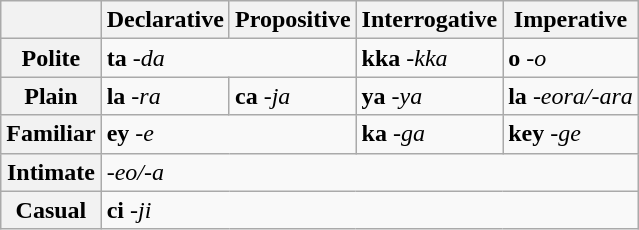<table class="wikitable">
<tr>
<th></th>
<th>Declarative</th>
<th>Propositive</th>
<th>Interrogative</th>
<th>Imperative</th>
</tr>
<tr>
<th>Polite</th>
<td colspan=2><strong>ta</strong>  <em>-da</em></td>
<td><strong>kka</strong>  <em>-kka</em></td>
<td><strong>o</strong>  <em>-o</em></td>
</tr>
<tr>
<th>Plain</th>
<td><strong>la</strong>  <em>-ra</em></td>
<td><strong>ca</strong>  <em>-ja</em></td>
<td><strong>ya</strong>  <em>-ya</em></td>
<td><strong>la</strong>  <em>-eora/-ara</em></td>
</tr>
<tr>
<th>Familiar</th>
<td colspan=2><strong>ey</strong>  <em>-e</em></td>
<td><strong>ka</strong>  <em>-ga</em></td>
<td><strong>key</strong>  <em>-ge</em></td>
</tr>
<tr>
<th>Intimate</th>
<td colspan=4><strong></strong>  <em>-eo/-a</em></td>
</tr>
<tr>
<th>Casual</th>
<td colspan=4><strong>ci</strong>  <em>-ji</em></td>
</tr>
</table>
